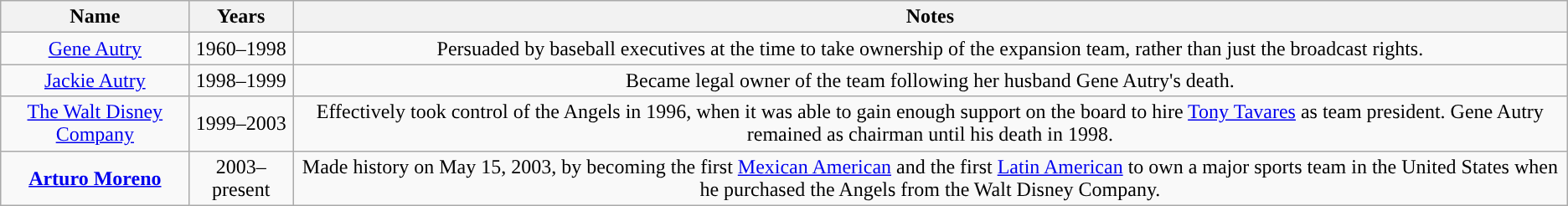<table class="wikitable" style="text-align:center;">
<tr>
<th>Name</th>
<th>Years</th>
<th>Notes</th>
</tr>
<tr>
<td><a href='#'>Gene Autry</a></td>
<td>1960–1998</td>
<td>Persuaded by baseball executives at the time to take ownership of the expansion team, rather than just the broadcast rights.</td>
</tr>
<tr>
<td><a href='#'>Jackie Autry</a></td>
<td>1998–1999</td>
<td>Became legal owner of the team following her husband Gene Autry's death.</td>
</tr>
<tr>
<td><a href='#'>The Walt Disney Company</a></td>
<td>1999–2003</td>
<td>Effectively took control of the Angels in 1996, when it was able to gain enough support on the board to hire <a href='#'>Tony Tavares</a> as team president. Gene Autry remained as chairman until his death in 1998.</td>
</tr>
<tr>
<td><strong><a href='#'>Arturo Moreno</a></strong></td>
<td>2003–present</td>
<td>Made history on May 15, 2003, by becoming the first <a href='#'>Mexican American</a> and the first <a href='#'>Latin American</a> to own a major sports team in the United States when he purchased the Angels from the Walt Disney Company.</td>
</tr>
</table>
